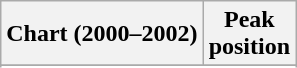<table class="wikitable sortable plainrowheaders">
<tr>
<th>Chart (2000–2002)</th>
<th>Peak<br>position</th>
</tr>
<tr>
</tr>
<tr>
</tr>
<tr>
</tr>
<tr>
</tr>
<tr>
</tr>
<tr>
</tr>
<tr>
</tr>
<tr>
</tr>
<tr>
</tr>
<tr>
</tr>
</table>
